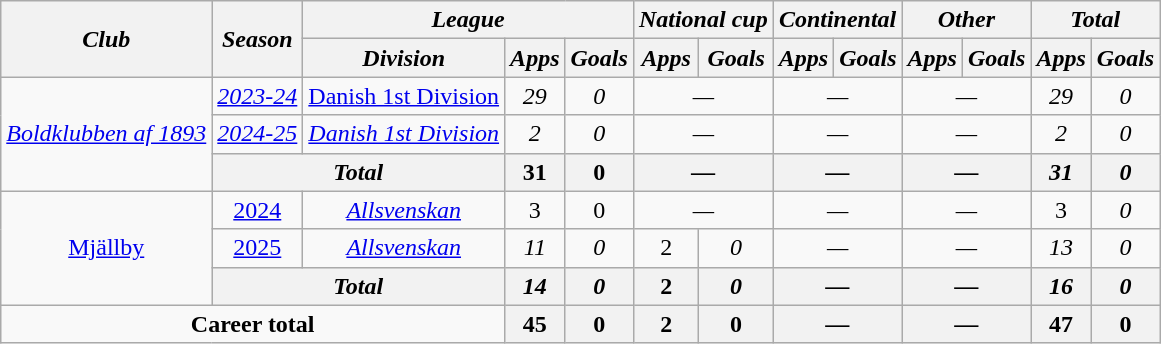<table class="wikitable" style="text-align: center;">
<tr>
<th rowspan="2"><em>Club</em></th>
<th rowspan="2"><em>Season</em></th>
<th colspan="3"><em>League</em></th>
<th colspan="2"><em>National cup</em></th>
<th colspan="2"><em>Continental</em></th>
<th colspan="2"><em>Other</em></th>
<th colspan="2"><em>Total</em></th>
</tr>
<tr>
<th><em>Division</em></th>
<th><em>Apps</em></th>
<th><em>Goals</em></th>
<th><em>Apps</em></th>
<th><em>Goals</em></th>
<th><em>Apps</em></th>
<th><em>Goals</em></th>
<th><em>Apps</em></th>
<th><em>Goals</em></th>
<th><em>Apps</em></th>
<th><em>Goals</em></th>
</tr>
<tr>
<td rowspan="3"><em><a href='#'>Boldklubben af 1893</a></em></td>
<td><em><a href='#'>2023-24</a></em></td>
<td><a href='#'>Danish 1st Division</a></td>
<td><em>29</em></td>
<td><em>0</em></td>
<td colspan="2"><em>—</em></td>
<td colspan="2"><em>—</em></td>
<td colspan="2"><em>—</em></td>
<td><em>29</em></td>
<td><em>0</em></td>
</tr>
<tr>
<td><em><a href='#'>2024-25</a></em></td>
<td><a href='#'><em>Danish 1st Division</em></a></td>
<td><em>2</em></td>
<td><em>0</em></td>
<td colspan="2"><em>—</em></td>
<td colspan="2"><em>—</em></td>
<td colspan="2"><em>—</em></td>
<td><em>2</em></td>
<td><em>0</em></td>
</tr>
<tr>
<th colspan="2"><em>Total</em></th>
<th>31</th>
<th>0</th>
<th colspan="2"><em>—</em></th>
<th colspan="2"><em>—</em></th>
<th colspan="2"><em>—</em></th>
<th><em>31</em></th>
<th><em>0</em></th>
</tr>
<tr>
<td rowspan="3"><a href='#'>Mjällby</a></td>
<td><a href='#'>2024</a></td>
<td><em><a href='#'>Allsvenskan</a></em></td>
<td>3</td>
<td>0</td>
<td colspan="2"><em>—</em></td>
<td colspan="2"><em>—</em></td>
<td colspan="2"><em>—</em></td>
<td>3</td>
<td><em>0</em></td>
</tr>
<tr>
<td><a href='#'>2025</a></td>
<td><em><a href='#'>Allsvenskan</a></em></td>
<td><em>11</em></td>
<td><em>0</em></td>
<td>2</td>
<td><em>0</em></td>
<td colspan="2"><em>—</em></td>
<td colspan="2"><em>—</em></td>
<td><em>13</em></td>
<td><em>0</em></td>
</tr>
<tr>
<th colspan="2"><em>Total</em></th>
<th><em>14</em></th>
<th><em>0</em></th>
<th>2</th>
<th><em>0</em></th>
<th colspan="2"><em>—</em></th>
<th colspan="2"><em>—</em></th>
<th><em>16</em></th>
<th><em>0</em></th>
</tr>
<tr>
<td colspan="3"><strong>Career total</strong></td>
<th>45</th>
<th>0</th>
<th>2</th>
<th>0</th>
<th colspan="2"><em>—</em></th>
<th colspan="2"><em>—</em></th>
<th>47</th>
<th>0</th>
</tr>
</table>
